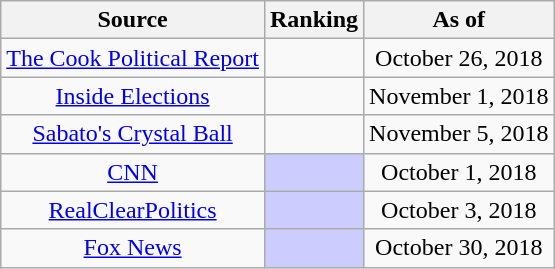<table class="wikitable" style="text-align:center">
<tr>
<th>Source</th>
<th>Ranking</th>
<th>As of</th>
</tr>
<tr>
<td><a href='#'>The Cook Political Report</a></td>
<td></td>
<td>October 26, 2018</td>
</tr>
<tr>
<td><a href='#'>Inside Elections</a></td>
<td></td>
<td>November 1, 2018</td>
</tr>
<tr>
<td><a href='#'>Sabato's Crystal Ball</a></td>
<td></td>
<td>November 5, 2018</td>
</tr>
<tr>
<td><a href='#'>CNN</a></td>
<td style="background:#ccf"></td>
<td>October 1, 2018</td>
</tr>
<tr>
<td><a href='#'>RealClearPolitics</a></td>
<td style="background:#ccf"></td>
<td>October 3, 2018</td>
</tr>
<tr>
<td><a href='#'>Fox News</a></td>
<td style="background:#ccf"></td>
<td>October 30, 2018</td>
</tr>
</table>
